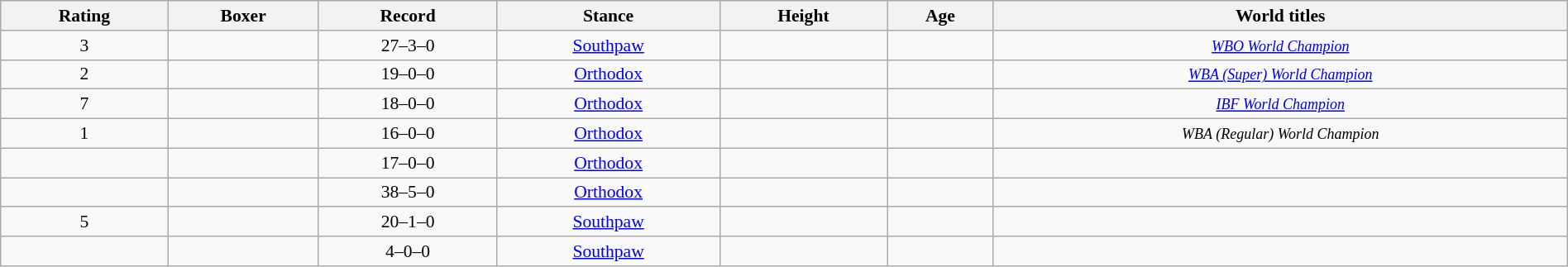<table class="wikitable sortable" style="text-align: center; font-size: 90%; width:100%;">
<tr>
<th>Rating</th>
<th>Boxer</th>
<th>Record</th>
<th>Stance</th>
<th>Height</th>
<th>Age</th>
<th>World titles</th>
</tr>
<tr>
<td>3</td>
<td style="text-align:left;"></td>
<td>27–3–0</td>
<td><a href='#'>Southpaw</a></td>
<td></td>
<td></td>
<td><small><em><a href='#'>WBO World Champion</a></em></small></td>
</tr>
<tr>
<td>2</td>
<td style="text-align:left;"></td>
<td>19–0–0</td>
<td><a href='#'>Orthodox</a></td>
<td></td>
<td></td>
<td><small><em><a href='#'>WBA (Super) World Champion</a></em></small></td>
</tr>
<tr>
<td>7</td>
<td style="text-align:left;"></td>
<td>18–0–0</td>
<td><a href='#'>Orthodox</a></td>
<td></td>
<td></td>
<td><small><em><a href='#'>IBF World Champion</a></em></small></td>
</tr>
<tr>
<td>1</td>
<td style="text-align:left;"></td>
<td>16–0–0</td>
<td><a href='#'>Orthodox</a></td>
<td></td>
<td></td>
<td><small><em>WBA (Regular) World Champion</em></small></td>
</tr>
<tr>
<td></td>
<td style="text-align:left;"></td>
<td>17–0–0</td>
<td><a href='#'>Orthodox</a></td>
<td></td>
<td></td>
<td></td>
</tr>
<tr>
<td></td>
<td style="text-align:left;"></td>
<td>38–5–0</td>
<td><a href='#'>Orthodox</a></td>
<td></td>
<td></td>
<td></td>
</tr>
<tr>
<td>5</td>
<td style="text-align:left;"></td>
<td>20–1–0</td>
<td><a href='#'>Southpaw</a></td>
<td></td>
<td></td>
<td></td>
</tr>
<tr>
<td></td>
<td style="text-align:left;"></td>
<td>4–0–0</td>
<td><a href='#'>Southpaw</a></td>
<td></td>
<td></td>
<td></td>
</tr>
</table>
